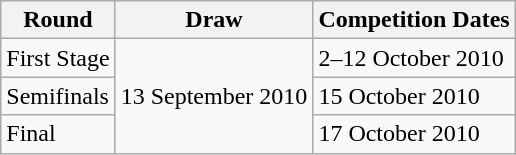<table class="wikitable">
<tr>
<th>Round</th>
<th>Draw</th>
<th>Competition Dates </th>
</tr>
<tr>
<td>First Stage</td>
<td rowspan=3>13 September 2010</td>
<td>2–12 October 2010</td>
</tr>
<tr>
<td>Semifinals</td>
<td>15 October 2010</td>
</tr>
<tr>
<td>Final</td>
<td>17 October 2010</td>
</tr>
</table>
